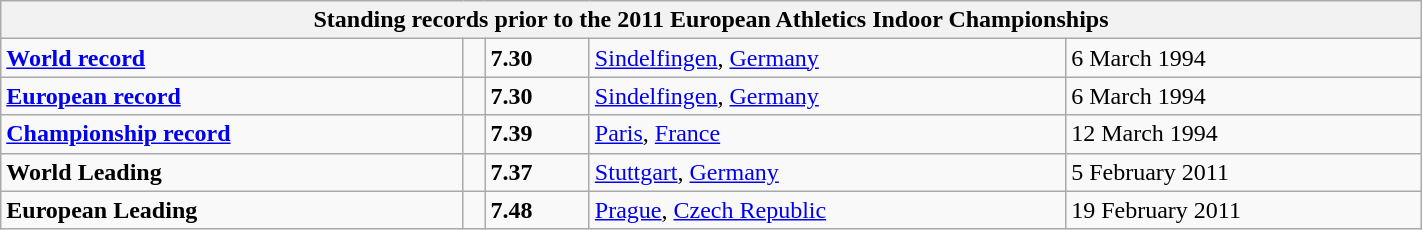<table class="wikitable" width=75%>
<tr>
<th colspan="5">Standing records prior to the 2011 European Athletics Indoor Championships</th>
</tr>
<tr>
<td><strong><a href='#'>World record</a></strong></td>
<td></td>
<td><strong>7.30</strong></td>
<td><a href='#'>Sindelfingen</a>, <a href='#'>Germany</a></td>
<td>6 March 1994</td>
</tr>
<tr>
<td><strong><a href='#'>European record</a></strong></td>
<td></td>
<td><strong>7.30</strong></td>
<td><a href='#'>Sindelfingen</a>, <a href='#'>Germany</a></td>
<td>6 March 1994</td>
</tr>
<tr>
<td><strong><a href='#'>Championship record</a></strong></td>
<td></td>
<td><strong>7.39</strong></td>
<td><a href='#'>Paris</a>, <a href='#'>France</a></td>
<td>12 March 1994</td>
</tr>
<tr>
<td><strong>World Leading</strong></td>
<td></td>
<td><strong>7.37</strong></td>
<td><a href='#'>Stuttgart</a>, <a href='#'>Germany</a></td>
<td>5 February 2011</td>
</tr>
<tr>
<td><strong>European Leading</strong></td>
<td></td>
<td><strong>7.48</strong></td>
<td><a href='#'>Prague</a>, <a href='#'>Czech Republic</a></td>
<td>19 February 2011</td>
</tr>
</table>
